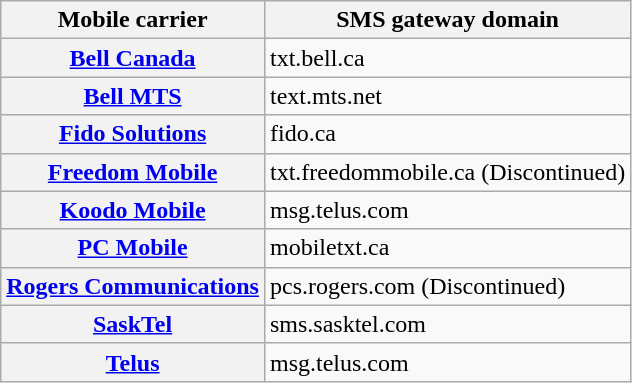<table class="wikitable">
<tr>
<th>Mobile carrier</th>
<th>SMS gateway domain</th>
</tr>
<tr>
<th><a href='#'>Bell Canada</a></th>
<td>txt.bell.ca</td>
</tr>
<tr>
<th><a href='#'>Bell MTS</a></th>
<td>text.mts.net</td>
</tr>
<tr>
<th><a href='#'>Fido Solutions</a></th>
<td>fido.ca</td>
</tr>
<tr>
<th><a href='#'>Freedom Mobile</a></th>
<td>txt.freedommobile.ca (Discontinued)</td>
</tr>
<tr>
<th><a href='#'>Koodo Mobile</a></th>
<td>msg.telus.com</td>
</tr>
<tr>
<th><a href='#'>PC Mobile</a></th>
<td>mobiletxt.ca</td>
</tr>
<tr>
<th><a href='#'>Rogers Communications</a></th>
<td>pcs.rogers.com (Discontinued)</td>
</tr>
<tr>
<th><a href='#'>SaskTel</a></th>
<td>sms.sasktel.com</td>
</tr>
<tr>
<th><a href='#'>Telus</a></th>
<td>msg.telus.com</td>
</tr>
</table>
